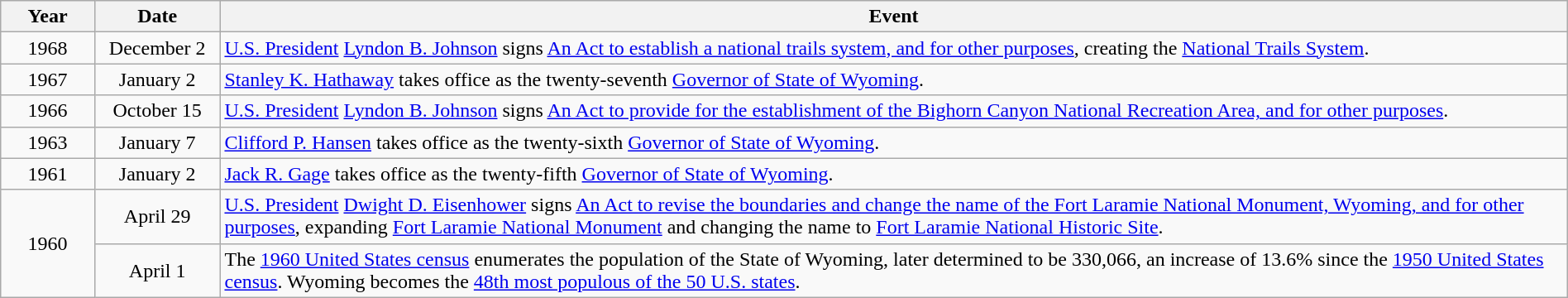<table class="wikitable" style="width:100%;">
<tr>
<th style="width:6%">Year</th>
<th style="width:8%">Date</th>
<th style="width:86%">Event</th>
</tr>
<tr>
<td align=center rowspan=1>1968</td>
<td align=center>December 2</td>
<td><a href='#'>U.S. President</a> <a href='#'>Lyndon B. Johnson</a> signs <a href='#'>An Act to establish a national trails system, and for other purposes</a>, creating the <a href='#'>National Trails System</a>.</td>
</tr>
<tr>
<td align=center rowspan=1>1967</td>
<td align=center>January 2</td>
<td><a href='#'>Stanley K. Hathaway</a> takes office as the twenty-seventh <a href='#'>Governor of State of Wyoming</a>.</td>
</tr>
<tr>
<td align=center rowspan=1>1966</td>
<td align=center>October 15</td>
<td><a href='#'>U.S. President</a> <a href='#'>Lyndon B. Johnson</a> signs <a href='#'>An Act to provide for the establishment of the Bighorn Canyon National Recreation Area, and for other purposes</a>.</td>
</tr>
<tr>
<td align=center rowspan=1>1963</td>
<td align=center>January 7</td>
<td><a href='#'>Clifford P. Hansen</a> takes office as the twenty-sixth <a href='#'>Governor of State of Wyoming</a>.</td>
</tr>
<tr>
<td align=center rowspan=1>1961</td>
<td align=center>January 2</td>
<td><a href='#'>Jack R. Gage</a> takes office as the twenty-fifth <a href='#'>Governor of State of Wyoming</a>.</td>
</tr>
<tr>
<td align=center rowspan=2>1960</td>
<td align=center>April 29</td>
<td><a href='#'>U.S. President</a> <a href='#'>Dwight D. Eisenhower</a> signs <a href='#'>An Act to revise the boundaries and change the name of the Fort Laramie National Monument, Wyoming, and for other purposes</a>, expanding <a href='#'>Fort Laramie National Monument</a> and changing the name to <a href='#'>Fort Laramie National Historic Site</a>.</td>
</tr>
<tr>
<td align=center>April 1</td>
<td>The <a href='#'>1960 United States census</a> enumerates the population of the State of Wyoming, later determined to be 330,066, an increase of 13.6% since the <a href='#'>1950 United States census</a>. Wyoming becomes the <a href='#'>48th most populous of the 50 U.S. states</a>.</td>
</tr>
</table>
